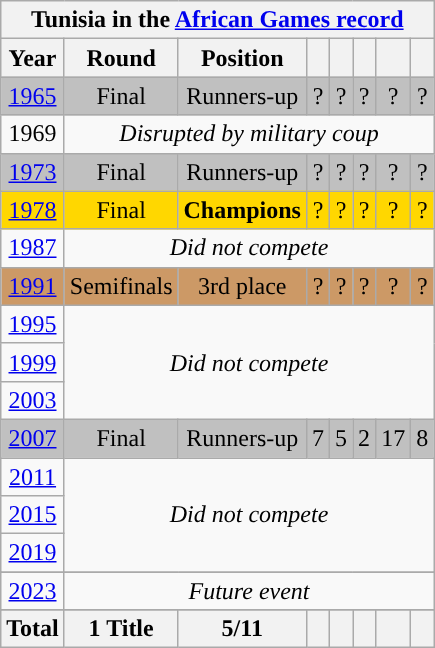<table class="wikitable" style="text-align: center;">
<tr>
<th colspan=10>Tunisia in the <a href='#'>African Games record</a></th>
</tr>
<tr>
<th>Year</th>
<th>Round</th>
<th>Position</th>
<th></th>
<th></th>
<th></th>
<th></th>
<th></th>
</tr>
<tr style="background:silver;">
<td> <a href='#'>1965</a></td>
<td>Final</td>
<td> Runners-up</td>
<td>?</td>
<td>?</td>
<td>?</td>
<td>?</td>
<td>?</td>
</tr>
<tr style=>
<td> 1969</td>
<td colspan=10 rowspan=1><em>Disrupted by military coup</em></td>
</tr>
<tr style="background:silver;">
<td> <a href='#'>1973</a></td>
<td>Final</td>
<td> Runners-up</td>
<td>?</td>
<td>?</td>
<td>?</td>
<td>?</td>
<td>?</td>
</tr>
<tr style="background:gold;">
<td> <a href='#'>1978</a></td>
<td>Final</td>
<td> <strong>Champions</strong></td>
<td>?</td>
<td>?</td>
<td>?</td>
<td>?</td>
<td>?</td>
</tr>
<tr style=>
<td> <a href='#'>1987</a></td>
<td colspan=10 rowspan=1><em>Did not compete</em></td>
</tr>
<tr style="background:#cc9966">
<td> <a href='#'>1991</a></td>
<td>Semifinals</td>
<td> 3rd place</td>
<td>?</td>
<td>?</td>
<td>?</td>
<td>?</td>
<td>?</td>
</tr>
<tr style=>
<td> <a href='#'>1995</a></td>
<td colspan=10 rowspan=3><em>Did not compete</em></td>
</tr>
<tr style=>
<td> <a href='#'>1999</a></td>
</tr>
<tr style=>
<td> <a href='#'>2003</a></td>
</tr>
<tr style="background:silver;">
<td> <a href='#'>2007</a></td>
<td>Final</td>
<td> Runners-up</td>
<td>7</td>
<td>5</td>
<td>2</td>
<td>17</td>
<td>8</td>
</tr>
<tr style=>
<td> <a href='#'>2011</a></td>
<td colspan=10 rowspan=3><em>Did not compete</em></td>
</tr>
<tr style=>
<td> <a href='#'>2015</a></td>
</tr>
<tr style=>
<td> <a href='#'>2019</a></td>
</tr>
<tr style=>
</tr>
<tr style=>
<td> <a href='#'>2023</a></td>
<td colspan=10 rowspan=1><em>Future event</em></td>
</tr>
<tr style=>
</tr>
<tr>
<th>Total</th>
<th>1 Title</th>
<th>5/11</th>
<th></th>
<th></th>
<th></th>
<th></th>
<th></th>
</tr>
</table>
